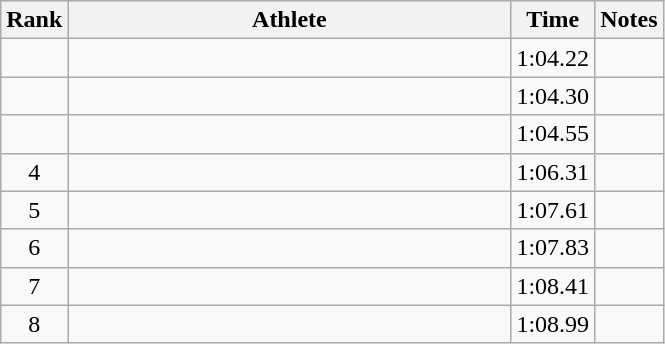<table class="wikitable" style="text-align:center">
<tr>
<th>Rank</th>
<th Style="width:18em">Athlete</th>
<th>Time</th>
<th>Notes</th>
</tr>
<tr>
<td></td>
<td style="text-align:left"></td>
<td>1:04.22</td>
<td></td>
</tr>
<tr>
<td></td>
<td style="text-align:left"></td>
<td>1:04.30</td>
<td></td>
</tr>
<tr>
<td></td>
<td style="text-align:left"></td>
<td>1:04.55</td>
<td></td>
</tr>
<tr>
<td>4</td>
<td style="text-align:left"></td>
<td>1:06.31</td>
<td></td>
</tr>
<tr>
<td>5</td>
<td style="text-align:left"></td>
<td>1:07.61</td>
<td></td>
</tr>
<tr>
<td>6</td>
<td style="text-align:left"></td>
<td>1:07.83</td>
<td></td>
</tr>
<tr>
<td>7</td>
<td style="text-align:left"></td>
<td>1:08.41</td>
<td></td>
</tr>
<tr>
<td>8</td>
<td style="text-align:left"></td>
<td>1:08.99</td>
<td></td>
</tr>
</table>
